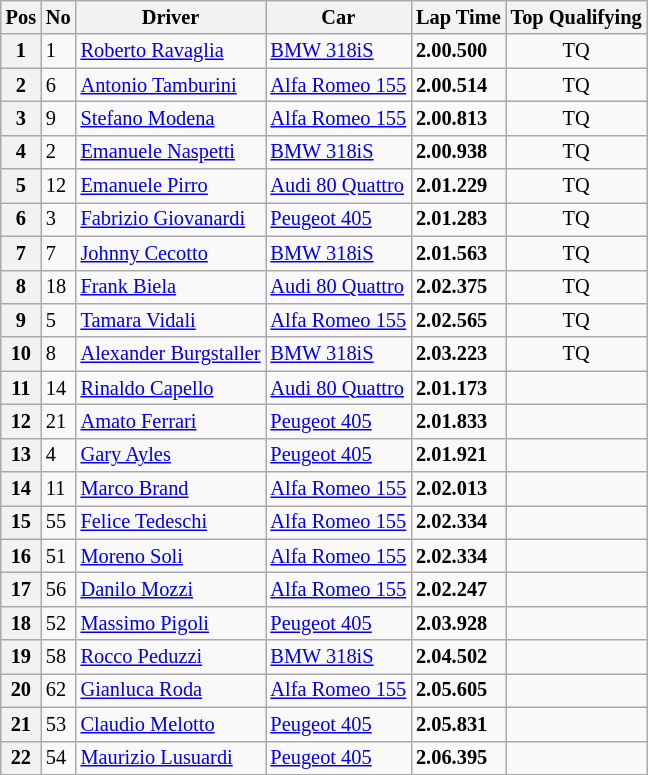<table class="wikitable" style="font-size: 85%;">
<tr>
<th>Pos</th>
<th>No</th>
<th>Driver</th>
<th>Car</th>
<th>Lap Time</th>
<th>Top Qualifying</th>
</tr>
<tr>
<th>1</th>
<td>1</td>
<td> <a href='#'>Roberto Ravaglia</a></td>
<td><a href='#'>BMW 318iS</a></td>
<td><strong>2.00.500</strong></td>
<td align=center>TQ</td>
</tr>
<tr>
<th>2</th>
<td>6</td>
<td> <a href='#'>Antonio Tamburini</a></td>
<td><a href='#'>Alfa Romeo 155</a></td>
<td><strong>2.00.514</strong></td>
<td align=center>TQ</td>
</tr>
<tr>
<th>3</th>
<td>9</td>
<td> <a href='#'>Stefano Modena</a></td>
<td><a href='#'>Alfa Romeo 155</a></td>
<td><strong>2.00.813</strong></td>
<td align=center>TQ</td>
</tr>
<tr>
<th>4</th>
<td>2</td>
<td> <a href='#'>Emanuele Naspetti</a></td>
<td><a href='#'>BMW 318iS</a></td>
<td><strong>2.00.938</strong></td>
<td align=center>TQ</td>
</tr>
<tr>
<th>5</th>
<td>12</td>
<td> <a href='#'>Emanuele Pirro</a></td>
<td><a href='#'>Audi 80 Quattro</a></td>
<td><strong>2.01.229</strong></td>
<td align=center>TQ</td>
</tr>
<tr>
<th>6</th>
<td>3</td>
<td> <a href='#'>Fabrizio Giovanardi</a></td>
<td><a href='#'>Peugeot 405</a></td>
<td><strong>2.01.283</strong></td>
<td align=center>TQ</td>
</tr>
<tr>
<th>7</th>
<td>7</td>
<td> <a href='#'>Johnny Cecotto</a></td>
<td><a href='#'>BMW 318iS</a></td>
<td><strong>2.01.563</strong></td>
<td align=center>TQ</td>
</tr>
<tr>
<th>8</th>
<td>18</td>
<td> <a href='#'>Frank Biela</a></td>
<td><a href='#'>Audi 80 Quattro</a></td>
<td><strong>2.02.375</strong></td>
<td align=center>TQ</td>
</tr>
<tr>
<th>9</th>
<td>5</td>
<td> <a href='#'>Tamara Vidali</a></td>
<td><a href='#'>Alfa Romeo 155</a></td>
<td><strong>2.02.565</strong></td>
<td align=center>TQ</td>
</tr>
<tr>
<th>10</th>
<td>8</td>
<td> <a href='#'> Alexander Burgstaller</a></td>
<td><a href='#'>BMW 318iS</a></td>
<td><strong>2.03.223</strong></td>
<td align=center>TQ</td>
</tr>
<tr>
<th>11</th>
<td>14</td>
<td> <a href='#'>Rinaldo Capello</a></td>
<td><a href='#'>Audi 80 Quattro</a></td>
<td><strong>2.01.173</strong></td>
<td></td>
</tr>
<tr>
<th>12</th>
<td>21</td>
<td> <a href='#'>Amato Ferrari</a></td>
<td><a href='#'>Peugeot 405</a></td>
<td><strong>2.01.833</strong></td>
<td></td>
</tr>
<tr>
<th>13</th>
<td>4</td>
<td> <a href='#'>Gary Ayles</a></td>
<td><a href='#'>Peugeot 405</a></td>
<td><strong>2.01.921</strong></td>
<td></td>
</tr>
<tr>
<th>14</th>
<td>11</td>
<td> <a href='#'>Marco Brand</a></td>
<td><a href='#'>Alfa Romeo 155</a></td>
<td><strong>2.02.013</strong></td>
<td></td>
</tr>
<tr>
<th>15</th>
<td>55</td>
<td> <a href='#'>Felice Tedeschi</a></td>
<td><a href='#'>Alfa Romeo 155</a></td>
<td><strong>2.02.334</strong></td>
<td></td>
</tr>
<tr>
<th>16</th>
<td>51</td>
<td> <a href='#'>Moreno Soli</a></td>
<td><a href='#'>Alfa Romeo 155</a></td>
<td><strong>2.02.334</strong></td>
<td></td>
</tr>
<tr>
<th>17</th>
<td>56</td>
<td> <a href='#'>Danilo Mozzi</a></td>
<td><a href='#'>Alfa Romeo 155</a></td>
<td><strong>2.02.247</strong></td>
<td></td>
</tr>
<tr>
<th>18</th>
<td>52</td>
<td> <a href='#'>Massimo Pigoli</a></td>
<td><a href='#'>Peugeot 405</a></td>
<td><strong>2.03.928</strong></td>
<td></td>
</tr>
<tr>
<th>19</th>
<td>58</td>
<td> <a href='#'>Rocco Peduzzi</a></td>
<td><a href='#'>BMW 318iS</a></td>
<td><strong>2.04.502</strong></td>
<td></td>
</tr>
<tr>
<th>20</th>
<td>62</td>
<td> <a href='#'>Gianluca Roda</a></td>
<td><a href='#'>Alfa Romeo 155</a></td>
<td><strong>2.05.605</strong></td>
<td></td>
</tr>
<tr>
<th>21</th>
<td>53</td>
<td> <a href='#'>Claudio Melotto</a></td>
<td><a href='#'>Peugeot 405</a></td>
<td><strong>2.05.831</strong></td>
<td></td>
</tr>
<tr>
<th>22</th>
<td>54</td>
<td> <a href='#'>Maurizio Lusuardi</a></td>
<td><a href='#'>Peugeot 405</a></td>
<td><strong>2.06.395</strong></td>
<td></td>
</tr>
<tr>
</tr>
</table>
